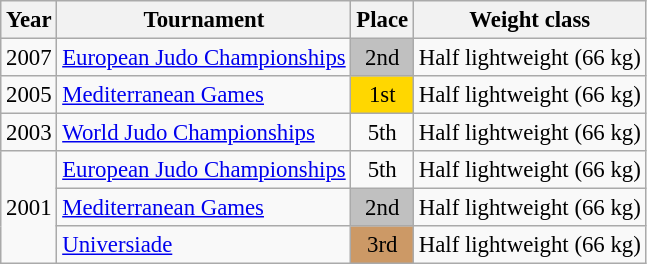<table class="wikitable" style="font-size:95%;">
<tr>
<th>Year</th>
<th>Tournament</th>
<th>Place</th>
<th>Weight class</th>
</tr>
<tr>
<td>2007</td>
<td><a href='#'>European Judo Championships</a></td>
<td bgcolor="silver" align="center">2nd</td>
<td>Half lightweight (66 kg)</td>
</tr>
<tr>
<td>2005</td>
<td><a href='#'>Mediterranean Games</a></td>
<td bgcolor="gold" align="center">1st</td>
<td>Half lightweight (66 kg)</td>
</tr>
<tr>
<td>2003</td>
<td><a href='#'>World Judo Championships</a></td>
<td align="center">5th</td>
<td>Half lightweight (66 kg)</td>
</tr>
<tr>
<td rowspan=3>2001</td>
<td><a href='#'>European Judo Championships</a></td>
<td align="center">5th</td>
<td>Half lightweight (66 kg)</td>
</tr>
<tr>
<td><a href='#'>Mediterranean Games</a></td>
<td bgcolor="silver" align="center">2nd</td>
<td>Half lightweight (66 kg)</td>
</tr>
<tr>
<td><a href='#'>Universiade</a></td>
<td bgcolor="cc9966" align="center">3rd</td>
<td>Half lightweight (66 kg)</td>
</tr>
</table>
